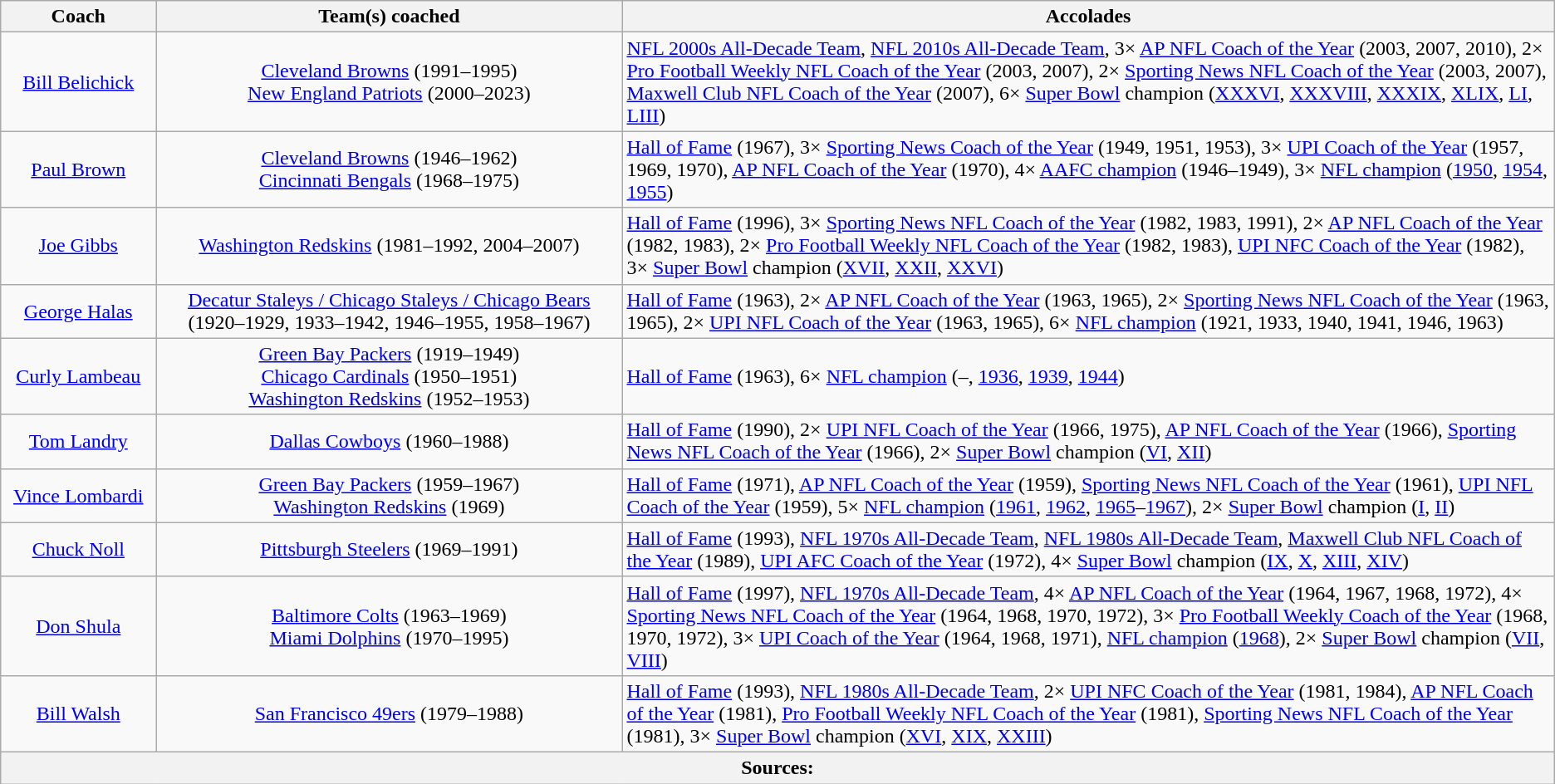<table class="wikitable" style="text-align:center">
<tr>
<th>Coach</th>
<th style="width: 30%;">Team(s) coached</th>
<th style="width: 60%;">Accolades</th>
</tr>
<tr>
<td><a href='#'>Bill Belichick</a></td>
<td><a href='#'>Cleveland Browns</a> (1991–1995)<br><a href='#'>New England Patriots</a> (2000–2023)</td>
<td style="text-align:left;"><a href='#'>NFL 2000s All-Decade Team</a>, <a href='#'>NFL 2010s All-Decade Team</a>, 3× <a href='#'>AP NFL Coach of the Year</a> (2003, 2007, 2010), 2× <a href='#'>Pro Football Weekly NFL Coach of the Year</a> (2003, 2007), 2× <a href='#'>Sporting News NFL Coach of the Year</a> (2003, 2007), <a href='#'>Maxwell Club NFL Coach of the Year</a> (2007), 6× <a href='#'>Super Bowl</a> champion (<a href='#'>XXXVI</a>, <a href='#'>XXXVIII</a>, <a href='#'>XXXIX</a>, <a href='#'>XLIX</a>, <a href='#'>LI</a>, <a href='#'>LIII</a>)</td>
</tr>
<tr>
<td><a href='#'>Paul Brown</a></td>
<td><a href='#'>Cleveland Browns</a> (1946–1962)<br><a href='#'>Cincinnati Bengals</a> (1968–1975)</td>
<td style="text-align:left;"><a href='#'>Hall of Fame</a> (1967), 3× <a href='#'>Sporting News Coach of the Year</a> (1949, 1951, 1953), 3× <a href='#'>UPI Coach of the Year</a> (1957, 1969, 1970), <a href='#'>AP NFL Coach of the Year</a> (1970), 4× <a href='#'>AAFC champion</a> (1946–1949), 3× <a href='#'>NFL champion</a> (<a href='#'>1950</a>, <a href='#'>1954</a>, <a href='#'>1955</a>)</td>
</tr>
<tr>
<td><a href='#'>Joe Gibbs</a></td>
<td><a href='#'>Washington Redskins</a> (1981–1992, 2004–2007)</td>
<td style="text-align:left;"><a href='#'>Hall of Fame</a> (1996), 3× <a href='#'>Sporting News NFL Coach of the Year</a> (1982, 1983, 1991), 2× <a href='#'>AP NFL Coach of the Year</a> (1982, 1983), 2× <a href='#'>Pro Football Weekly NFL Coach of the Year</a> (1982, 1983), <a href='#'>UPI NFC Coach of the Year</a> (1982), 3× <a href='#'>Super Bowl</a> champion (<a href='#'>XVII</a>, <a href='#'>XXII</a>, <a href='#'>XXVI</a>)</td>
</tr>
<tr>
<td><a href='#'>George Halas</a></td>
<td><a href='#'>Decatur Staleys / Chicago Staleys / Chicago Bears</a> (1920–1929, 1933–1942, 1946–1955, 1958–1967)</td>
<td style="text-align:left;"><a href='#'>Hall of Fame</a> (1963), 2× <a href='#'>AP NFL Coach of the Year</a> (1963, 1965), 2× <a href='#'>Sporting News NFL Coach of the Year</a> (1963, 1965), 2× <a href='#'>UPI NFL Coach of the Year</a> (1963, 1965), 6× <a href='#'>NFL champion</a> (1921, 1933, 1940, 1941, 1946, 1963)</td>
</tr>
<tr>
<td><a href='#'>Curly Lambeau</a></td>
<td><a href='#'>Green Bay Packers</a> (1919–1949)<br><a href='#'>Chicago Cardinals</a> (1950–1951)<br><a href='#'>Washington Redskins</a> (1952–1953)</td>
<td style="text-align:left;"><a href='#'>Hall of Fame</a> (1963), 6× <a href='#'>NFL champion</a> (–, <a href='#'>1936</a>, <a href='#'>1939</a>, <a href='#'>1944</a>)</td>
</tr>
<tr>
<td><a href='#'>Tom Landry</a></td>
<td><a href='#'>Dallas Cowboys</a> (1960–1988)</td>
<td style="text-align:left;"><a href='#'>Hall of Fame</a> (1990), 2× <a href='#'>UPI NFL Coach of the Year</a> (1966, 1975), <a href='#'>AP NFL Coach of the Year</a> (1966), <a href='#'>Sporting News NFL Coach of the Year</a> (1966), 2× <a href='#'>Super Bowl</a> champion (<a href='#'>VI</a>, <a href='#'>XII</a>)</td>
</tr>
<tr>
<td><a href='#'>Vince Lombardi</a></td>
<td><a href='#'>Green Bay Packers</a> (1959–1967)<br><a href='#'>Washington Redskins</a> (1969)</td>
<td style="text-align:left;"><a href='#'>Hall of Fame</a> (1971), <a href='#'>AP NFL Coach of the Year</a> (1959), <a href='#'>Sporting News NFL Coach of the Year</a> (1961), <a href='#'>UPI NFL Coach of the Year</a> (1959), 5× <a href='#'>NFL champion</a> (<a href='#'>1961</a>, <a href='#'>1962</a>, <a href='#'>1965</a>–<a href='#'>1967</a>), 2× <a href='#'>Super Bowl</a> champion (<a href='#'>I</a>, <a href='#'>II</a>)</td>
</tr>
<tr>
<td><a href='#'>Chuck Noll</a></td>
<td><a href='#'>Pittsburgh Steelers</a> (1969–1991)</td>
<td style="text-align:left;"><a href='#'>Hall of Fame</a> (1993), <a href='#'>NFL 1970s All-Decade Team</a>, <a href='#'>NFL 1980s All-Decade Team</a>, <a href='#'>Maxwell Club NFL Coach of the Year</a> (1989), <a href='#'>UPI AFC Coach of the Year</a> (1972), 4× <a href='#'>Super Bowl</a> champion (<a href='#'>IX</a>, <a href='#'>X</a>, <a href='#'>XIII</a>, <a href='#'>XIV</a>)</td>
</tr>
<tr>
<td><a href='#'>Don Shula</a></td>
<td><a href='#'>Baltimore Colts</a> (1963–1969)<br><a href='#'>Miami Dolphins</a> (1970–1995)</td>
<td style="text-align:left;"><a href='#'>Hall of Fame</a> (1997), <a href='#'>NFL 1970s All-Decade Team</a>, 4× <a href='#'>AP NFL Coach of the Year</a> (1964, 1967, 1968, 1972), 4× <a href='#'>Sporting News NFL Coach of the Year</a> (1964, 1968, 1970, 1972), 3× <a href='#'>Pro Football Weekly Coach of the Year</a> (1968, 1970, 1972), 3× <a href='#'>UPI Coach of the Year</a> (1964, 1968, 1971), <a href='#'>NFL champion</a> (<a href='#'>1968</a>), 2× <a href='#'>Super Bowl</a> champion (<a href='#'>VII</a>, <a href='#'>VIII</a>)</td>
</tr>
<tr>
<td><a href='#'>Bill Walsh</a></td>
<td><a href='#'>San Francisco 49ers</a> (1979–1988)</td>
<td style="text-align:left;"><a href='#'>Hall of Fame</a> (1993), <a href='#'>NFL 1980s All-Decade Team</a>, 2× <a href='#'>UPI NFC Coach of the Year</a> (1981, 1984), <a href='#'>AP NFL Coach of the Year</a> (1981), <a href='#'>Pro Football Weekly NFL Coach of the Year</a> (1981), <a href='#'>Sporting News NFL Coach of the Year</a> (1981), 3× <a href='#'>Super Bowl</a> champion (<a href='#'>XVI</a>, <a href='#'>XIX</a>, <a href='#'>XXIII</a>)</td>
</tr>
<tr class=sortbottom>
<th scope=row colspan=3><strong>Sources:</strong></th>
</tr>
</table>
